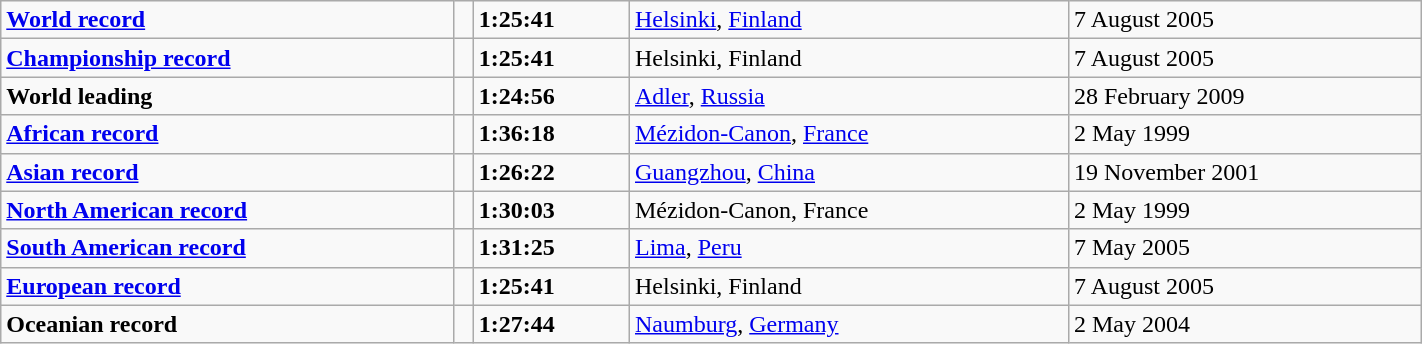<table class="wikitable" width=75%>
<tr>
<td><strong><a href='#'>World record</a></strong></td>
<td></td>
<td><strong>1:25:41</strong></td>
<td><a href='#'>Helsinki</a>, <a href='#'>Finland</a></td>
<td>7 August 2005</td>
</tr>
<tr>
<td><strong><a href='#'>Championship record</a></strong></td>
<td></td>
<td><strong>1:25:41</strong></td>
<td>Helsinki, Finland</td>
<td>7 August 2005</td>
</tr>
<tr>
<td><strong>World leading</strong></td>
<td></td>
<td><strong>1:24:56</strong></td>
<td><a href='#'>Adler</a>, <a href='#'>Russia</a></td>
<td>28 February 2009</td>
</tr>
<tr>
<td><strong><a href='#'>African record</a></strong></td>
<td></td>
<td><strong>1:36:18</strong></td>
<td><a href='#'>Mézidon-Canon</a>, <a href='#'>France</a></td>
<td>2 May 1999</td>
</tr>
<tr>
<td><strong><a href='#'>Asian record</a></strong></td>
<td></td>
<td><strong>1:26:22</strong></td>
<td><a href='#'>Guangzhou</a>, <a href='#'>China</a></td>
<td>19 November 2001</td>
</tr>
<tr>
<td><strong><a href='#'>North American record</a></strong></td>
<td></td>
<td><strong>1:30:03</strong></td>
<td>Mézidon-Canon, France</td>
<td>2 May 1999</td>
</tr>
<tr>
<td><strong><a href='#'>South American record</a></strong></td>
<td></td>
<td><strong>1:31:25</strong></td>
<td><a href='#'>Lima</a>, <a href='#'>Peru</a></td>
<td>7 May 2005</td>
</tr>
<tr>
<td><strong><a href='#'>European record</a></strong></td>
<td></td>
<td><strong>1:25:41</strong></td>
<td>Helsinki, Finland</td>
<td>7 August 2005</td>
</tr>
<tr>
<td><strong>Oceanian record</strong></td>
<td></td>
<td><strong>1:27:44</strong></td>
<td><a href='#'>Naumburg</a>, <a href='#'>Germany</a></td>
<td>2 May 2004</td>
</tr>
</table>
